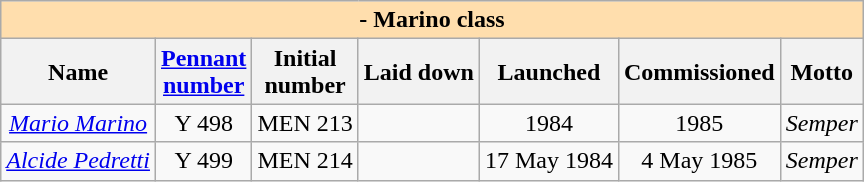<table border="1" class="sortable wikitable" style="margin:1em auto;">
<tr>
<th colspan="11" style="background:#ffdead;"> - Marino class</th>
</tr>
<tr>
<th>Name</th>
<th><a href='#'>Pennant<br>number</a></th>
<th>Initial<br>number</th>
<th>Laid down</th>
<th>Launched</th>
<th>Commissioned</th>
<th>Motto</th>
</tr>
<tr>
<td align="center"><em><a href='#'>Mario Marino</a></em></td>
<td align="center">Y 498</td>
<td align="center">MEN 213</td>
<td align="center"></td>
<td align="center">1984</td>
<td align="center">1985</td>
<td align="center"><em>Semper</em></td>
</tr>
<tr>
<td align="center"><em><a href='#'>Alcide Pedretti</a></em></td>
<td align="center">Y 499</td>
<td align="center">MEN 214</td>
<td align="center"></td>
<td align="center">17 May 1984</td>
<td align="center">4 May 1985</td>
<td align="center"><em>Semper</em></td>
</tr>
</table>
